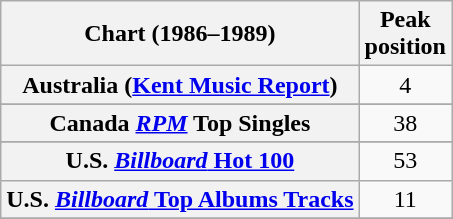<table class="wikitable sortable plainrowheaders" style="text-align:center;">
<tr>
<th>Chart (1986–1989)</th>
<th>Peak<br>position</th>
</tr>
<tr>
<th scope="row">Australia (<a href='#'>Kent Music Report</a>)</th>
<td align="center">4</td>
</tr>
<tr>
</tr>
<tr>
<th scope="row">Canada <a href='#'><em>RPM</em></a> Top Singles</th>
<td align="center">38</td>
</tr>
<tr>
</tr>
<tr>
</tr>
<tr>
</tr>
<tr>
</tr>
<tr>
<th scope="row">U.S. <a href='#'><em>Billboard</em> Hot 100</a></th>
<td align="center">53</td>
</tr>
<tr>
<th scope="row">U.S. <a href='#'><em>Billboard</em> Top Albums Tracks</a></th>
<td align="center">11</td>
</tr>
<tr>
</tr>
</table>
